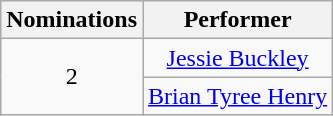<table class="wikitable" style="text-align: center;">
<tr>
<th scope="col" width="55">Nominations</th>
<th scope="col" align="center">Performer</th>
</tr>
<tr>
<td rowspan="2" style="text-align:center">2</td>
<td><a href='#'>Jessie Buckley</a></td>
</tr>
<tr>
<td><a href='#'>Brian Tyree Henry</a></td>
</tr>
</table>
